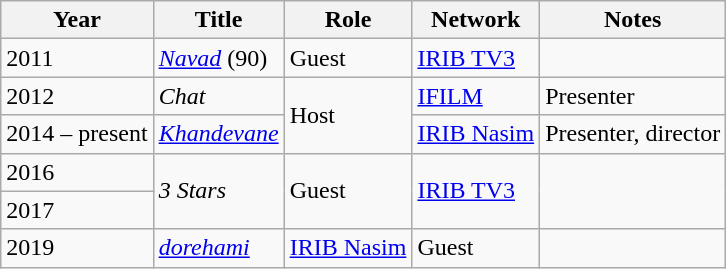<table class="wikitable sortable">
<tr>
<th>Year</th>
<th>Title</th>
<th>Role</th>
<th>Network</th>
<th>Notes</th>
</tr>
<tr>
<td>2011</td>
<td><em><a href='#'>Navad</a></em> (90)</td>
<td>Guest</td>
<td><a href='#'>IRIB TV3</a></td>
<td></td>
</tr>
<tr>
<td>2012</td>
<td><em>Chat</em></td>
<td rowspan="2">Host</td>
<td><a href='#'>IFILM</a></td>
<td>Presenter</td>
</tr>
<tr>
<td>2014 – present</td>
<td><em><a href='#'>Khandevane</a></em></td>
<td><a href='#'>IRIB Nasim</a></td>
<td>Presenter, director</td>
</tr>
<tr>
<td>2016</td>
<td rowspan="2"><em>3 Stars</em></td>
<td rowspan="2">Guest</td>
<td rowspan="2"><a href='#'>IRIB TV3</a></td>
<td rowspan="2"></td>
</tr>
<tr>
<td>2017</td>
</tr>
<tr>
<td>2019</td>
<td><em><a href='#'>dorehami</a></em></td>
<td><a href='#'>IRIB Nasim</a></td>
<td>Guest</td>
</tr>
</table>
